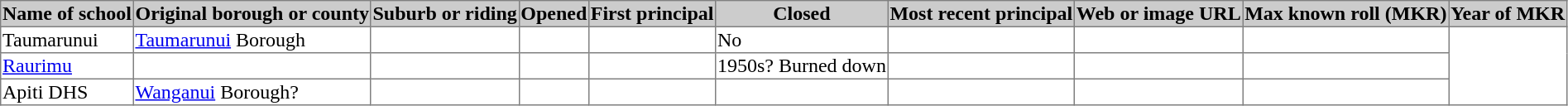<table border="1" style="border-collapse: collapse;">
<tr>
<th bgcolor=#cccccc>Name of school</th>
<th bgcolor=#cccccc>Original borough or county</th>
<th bgcolor=#cccccc>Suburb or riding</th>
<th bgcolor=#cccccc>Opened</th>
<th bgcolor=#cccccc>First principal</th>
<th bgcolor=#cccccc>Closed</th>
<th bgcolor=#cccccc>Most recent principal</th>
<th bgcolor=#cccccc>Web or image URL</th>
<th bgcolor=#cccccc>Max known roll (MKR)</th>
<th bgcolor=#cccccc>Year of MKR</th>
</tr>
<tr>
<td>Taumarunui</td>
<td><a href='#'>Taumarunui</a> Borough</td>
<td></td>
<td></td>
<td></td>
<td>No</td>
<td></td>
<td></td>
<td></td>
</tr>
<tr>
<td><a href='#'>Raurimu</a></td>
<td></td>
<td></td>
<td></td>
<td></td>
<td>1950s? Burned down</td>
<td></td>
<td></td>
<td></td>
</tr>
<tr>
<td>Apiti DHS</td>
<td><a href='#'>Wanganui</a> Borough?</td>
<td></td>
<td></td>
<td></td>
<td></td>
<td></td>
<td></td>
<td></td>
</tr>
</table>
